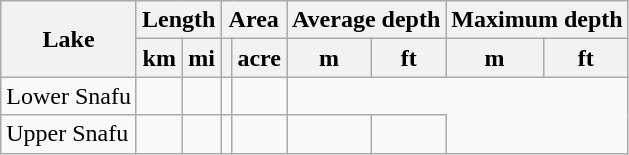<table class="wikitable sortable">
<tr>
<th rowspan="2">Lake</th>
<th colspan="2">Length</th>
<th colspan="2">Area</th>
<th colspan="2">Average depth</th>
<th colspan="2">Maximum depth</th>
</tr>
<tr>
<th>km</th>
<th>mi</th>
<th></th>
<th>acre</th>
<th>m</th>
<th>ft</th>
<th>m</th>
<th>ft</th>
</tr>
<tr>
<td>Lower Snafu</td>
<td></td>
<td></td>
<td></td>
<td></td>
</tr>
<tr>
<td>Upper Snafu</td>
<td></td>
<td></td>
<td></td>
<td></td>
<td></td>
<td></td>
</tr>
</table>
